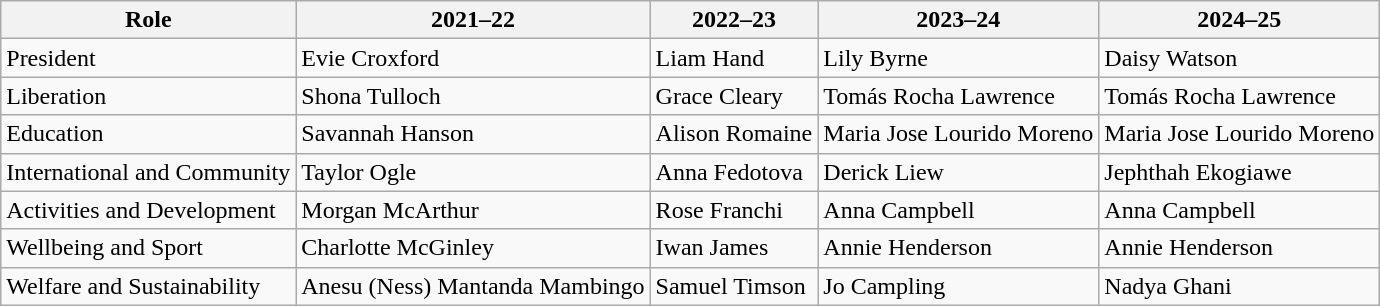<table class="wikitable">
<tr>
<th>Role</th>
<th>2021–22</th>
<th>2022–23</th>
<th>2023–24</th>
<th>2024–25</th>
</tr>
<tr>
<td>President</td>
<td>Evie Croxford</td>
<td>Liam Hand</td>
<td>Lily Byrne</td>
<td>Daisy Watson</td>
</tr>
<tr>
<td>Liberation</td>
<td>Shona Tulloch</td>
<td>Grace Cleary</td>
<td>Tomás Rocha Lawrence</td>
<td>Tomás Rocha Lawrence</td>
</tr>
<tr>
<td>Education</td>
<td>Savannah Hanson</td>
<td>Alison Romaine</td>
<td>Maria Jose Lourido Moreno</td>
<td>Maria Jose Lourido Moreno</td>
</tr>
<tr>
<td>International and Community</td>
<td>Taylor Ogle</td>
<td>Anna Fedotova</td>
<td>Derick Liew</td>
<td>Jephthah Ekogiawe</td>
</tr>
<tr>
<td>Activities and Development</td>
<td>Morgan McArthur</td>
<td>Rose Franchi</td>
<td>Anna Campbell</td>
<td>Anna Campbell</td>
</tr>
<tr>
<td>Wellbeing and Sport</td>
<td>Charlotte McGinley</td>
<td>Iwan James</td>
<td>Annie Henderson</td>
<td>Annie Henderson</td>
</tr>
<tr>
<td>Welfare and Sustainability</td>
<td>Anesu (Ness) Mantanda Mambingo</td>
<td>Samuel Timson</td>
<td>Jo Campling</td>
<td>Nadya Ghani</td>
</tr>
</table>
